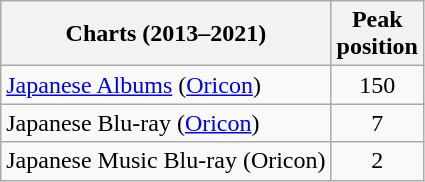<table class="wikitable sortable plainrowheaders">
<tr>
<th style="text-align:center;">Charts (2013–2021)</th>
<th style="text-align:center;">Peak<br>position</th>
</tr>
<tr>
<td align="left"><a href='#'>Japanese Albums</a> (<a href='#'>Oricon</a>)</td>
<td align="center">150</td>
</tr>
<tr>
<td scope="row">Japanese Blu-ray (<a href='#'>Oricon</a>)</td>
<td align="center">7</td>
</tr>
<tr>
<td scope="row">Japanese Music Blu-ray (Oricon)</td>
<td align="center">2</td>
</tr>
</table>
